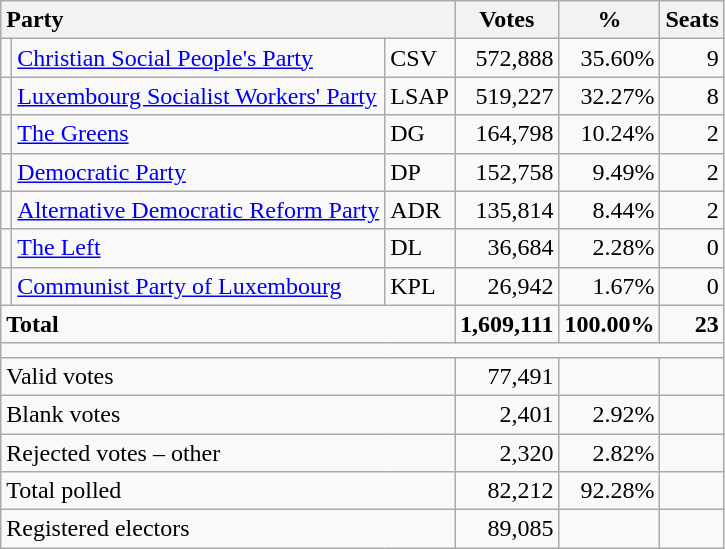<table class="wikitable" border="1" style="text-align:right;">
<tr>
<th style="text-align:left;" valign=bottom colspan=3>Party</th>
<th align=center valign=bottom width="50">Votes</th>
<th align=center valign=bottom width="50">%</th>
<th align=center>Seats</th>
</tr>
<tr>
<td></td>
<td align=left><a href='#'>Christian Social People's Party</a></td>
<td align=left>CSV</td>
<td>572,888</td>
<td>35.60%</td>
<td>9</td>
</tr>
<tr>
<td></td>
<td align=left><a href='#'>Luxembourg Socialist Workers' Party</a></td>
<td align=left>LSAP</td>
<td>519,227</td>
<td>32.27%</td>
<td>8</td>
</tr>
<tr>
<td></td>
<td align=left><a href='#'>The Greens</a></td>
<td align=left>DG</td>
<td>164,798</td>
<td>10.24%</td>
<td>2</td>
</tr>
<tr>
<td></td>
<td align=left><a href='#'>Democratic Party</a></td>
<td align=left>DP</td>
<td>152,758</td>
<td>9.49%</td>
<td>2</td>
</tr>
<tr>
<td></td>
<td align=left><a href='#'>Alternative Democratic Reform Party</a></td>
<td align=left>ADR</td>
<td>135,814</td>
<td>8.44%</td>
<td>2</td>
</tr>
<tr>
<td></td>
<td align=left><a href='#'>The Left</a></td>
<td align=left>DL</td>
<td>36,684</td>
<td>2.28%</td>
<td>0</td>
</tr>
<tr>
<td></td>
<td align=left><a href='#'>Communist Party of Luxembourg</a></td>
<td align=left>KPL</td>
<td>26,942</td>
<td>1.67%</td>
<td>0</td>
</tr>
<tr style="font-weight:bold">
<td align=left colspan=3>Total</td>
<td>1,609,111</td>
<td>100.00%</td>
<td>23</td>
</tr>
<tr>
<td colspan=6 height="2"></td>
</tr>
<tr>
<td align=left colspan=3>Valid votes</td>
<td>77,491</td>
<td></td>
<td></td>
</tr>
<tr>
<td align=left colspan=3>Blank votes</td>
<td>2,401</td>
<td>2.92%</td>
<td></td>
</tr>
<tr>
<td align=left colspan=3>Rejected votes – other</td>
<td>2,320</td>
<td>2.82%</td>
<td></td>
</tr>
<tr>
<td align=left colspan=3>Total polled</td>
<td>82,212</td>
<td>92.28%</td>
<td></td>
</tr>
<tr>
<td align=left colspan=3>Registered electors</td>
<td>89,085</td>
<td></td>
<td></td>
</tr>
</table>
